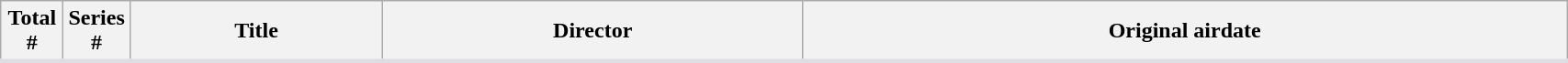<table class="wikitable plainrowheaders" style="background: White; border-bottom: 3px solid #dedde2; width:90%">
<tr>
<th width="4%">Total<br>#</th>
<th width="4%">Series<br>#</th>
<th>Title</th>
<th>Director</th>
<th>Original airdate<br>
</th>
</tr>
</table>
